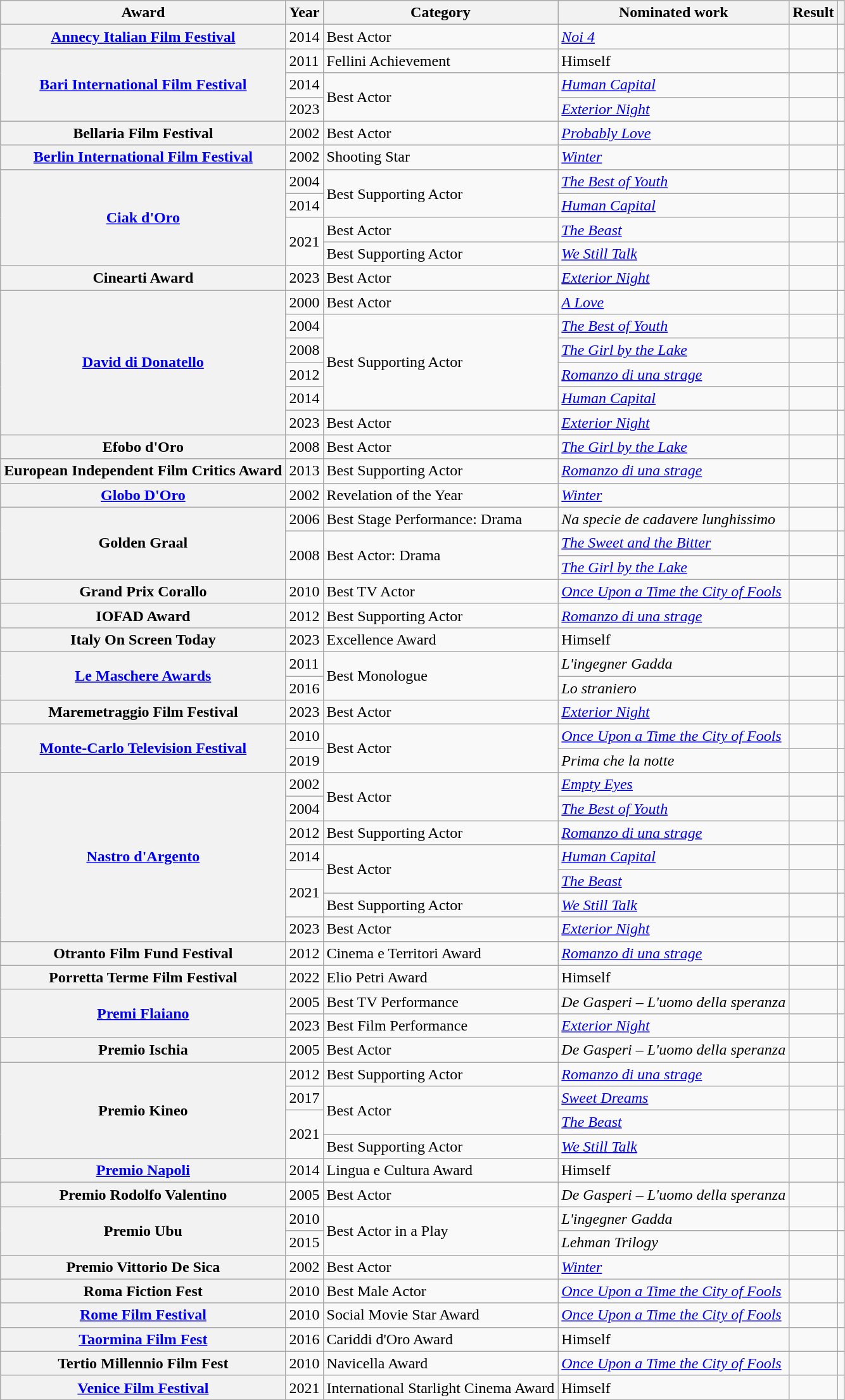<table class="wikitable sortable plainrowheaders">
<tr>
<th scope="col">Award</th>
<th scope="col">Year</th>
<th scope="col">Category</th>
<th scope="col">Nominated work</th>
<th scope="col">Result</th>
<th scope="col"></th>
</tr>
<tr>
<th scope=row><a href='#'>Annecy Italian Film Festival</a></th>
<td>2014</td>
<td>Best Actor</td>
<td><em><a href='#'>Noi 4</a></em></td>
<td></td>
<td></td>
</tr>
<tr>
<th scope=row rowspan=3><a href='#'>Bari International Film Festival</a></th>
<td>2011</td>
<td>Fellini Achievement</td>
<td>Himself</td>
<td></td>
<td></td>
</tr>
<tr>
<td>2014</td>
<td rowspan=2>Best Actor</td>
<td><em><a href='#'>Human Capital</a></em></td>
<td></td>
<td></td>
</tr>
<tr>
<td>2023</td>
<td><em><a href='#'>Exterior Night</a></em></td>
<td></td>
<td></td>
</tr>
<tr>
<th scope=row>Bellaria Film Festival</th>
<td>2002</td>
<td>Best Actor</td>
<td><em><a href='#'>Probably Love</a></em></td>
<td></td>
<td></td>
</tr>
<tr>
<th scope=row><a href='#'>Berlin International Film Festival</a></th>
<td>2002</td>
<td>Shooting Star</td>
<td><em><a href='#'>Winter</a></em></td>
<td></td>
<td></td>
</tr>
<tr>
<th scope=row rowspan=4><a href='#'>Ciak d'Oro</a></th>
<td>2004</td>
<td rowspan=2>Best Supporting Actor</td>
<td><em><a href='#'>The Best of Youth</a></em></td>
<td></td>
<td></td>
</tr>
<tr>
<td>2014</td>
<td><em><a href='#'>Human Capital</a></em></td>
<td></td>
<td></td>
</tr>
<tr>
<td rowspan=2>2021</td>
<td>Best Actor</td>
<td><em><a href='#'>The Beast</a></em></td>
<td></td>
<td></td>
</tr>
<tr>
<td>Best Supporting Actor</td>
<td><em><a href='#'>We Still Talk</a></em></td>
<td></td>
<td></td>
</tr>
<tr>
<th scope=row>Cinearti Award</th>
<td>2023</td>
<td>Best Actor</td>
<td><em><a href='#'>Exterior Night</a></em></td>
<td></td>
<td></td>
</tr>
<tr>
<th scope=row rowspan=6><a href='#'>David di Donatello</a></th>
<td>2000</td>
<td>Best Actor</td>
<td><em><a href='#'>A Love</a></em></td>
<td></td>
<td></td>
</tr>
<tr>
<td>2004</td>
<td rowspan=4>Best Supporting Actor</td>
<td><em><a href='#'>The Best of Youth</a></em></td>
<td></td>
<td></td>
</tr>
<tr>
<td>2008</td>
<td><em><a href='#'>The Girl by the Lake</a></em></td>
<td></td>
<td></td>
</tr>
<tr>
<td>2012</td>
<td><em><a href='#'>Romanzo di una strage</a></em></td>
<td></td>
<td></td>
</tr>
<tr>
<td>2014</td>
<td><em><a href='#'>Human Capital</a></em></td>
<td></td>
<td></td>
</tr>
<tr>
<td>2023</td>
<td>Best Actor</td>
<td><em><a href='#'>Exterior Night</a></em></td>
<td></td>
<td></td>
</tr>
<tr>
<th scope=row>Efobo d'Oro</th>
<td>2008</td>
<td>Best Actor</td>
<td><em><a href='#'>The Girl by the Lake</a></em></td>
<td></td>
<td></td>
</tr>
<tr>
<th scope=row>European Independent Film Critics Award</th>
<td>2013</td>
<td>Best Supporting Actor</td>
<td><em><a href='#'>Romanzo di una strage</a></em></td>
<td></td>
<td></td>
</tr>
<tr>
<th scope=row><a href='#'>Globo D'Oro</a></th>
<td>2002</td>
<td>Revelation of the Year</td>
<td><em><a href='#'>Winter</a></em></td>
<td></td>
<td></td>
</tr>
<tr>
<th scope=row rowspan=3>Golden Graal</th>
<td>2006</td>
<td>Best Stage Performance: Drama</td>
<td><em>Na specie de cadavere lunghissimo</em></td>
<td></td>
<td></td>
</tr>
<tr>
<td rowspan=2>2008</td>
<td rowspan=2>Best Actor: Drama</td>
<td><em><a href='#'>The Sweet and the Bitter</a></em></td>
<td></td>
<td></td>
</tr>
<tr>
<td><em><a href='#'>The Girl by the Lake</a></em></td>
<td></td>
<td></td>
</tr>
<tr>
<th scope=row>Grand Prix Corallo</th>
<td>2010</td>
<td>Best TV Actor</td>
<td><em><a href='#'>Once Upon a Time the City of Fools</a></em></td>
<td></td>
<td></td>
</tr>
<tr>
<th scope=row>IOFAD Award</th>
<td>2012</td>
<td>Best Supporting Actor</td>
<td><em><a href='#'>Romanzo di una strage</a></em></td>
<td></td>
<td></td>
</tr>
<tr>
<th scope=row>Italy On Screen Today</th>
<td>2023</td>
<td>Excellence Award</td>
<td>Himself</td>
<td></td>
<td></td>
</tr>
<tr>
<th scope=row rowspan=2><a href='#'>Le Maschere Awards</a></th>
<td>2011</td>
<td rowspan=2>Best Monologue</td>
<td><em>L'ingegner Gadda</em></td>
<td></td>
<td></td>
</tr>
<tr>
<td>2016</td>
<td><em>Lo straniero</em></td>
<td></td>
<td></td>
</tr>
<tr>
<th scope=row>Maremetraggio Film Festival</th>
<td>2023</td>
<td>Best Actor</td>
<td><em><a href='#'>Exterior Night</a></em></td>
<td></td>
<td></td>
</tr>
<tr>
<th scope=row rowspan=2><a href='#'>Monte-Carlo Television Festival</a></th>
<td>2010</td>
<td rowspan=2>Best Actor</td>
<td><em><a href='#'>Once Upon a Time the City of Fools</a></em></td>
<td></td>
<td></td>
</tr>
<tr>
<td>2019</td>
<td><em>Prima che la notte</em></td>
<td></td>
<td></td>
</tr>
<tr>
<th scope=row rowspan=7><a href='#'>Nastro d'Argento</a></th>
<td>2002</td>
<td rowspan=2>Best Actor</td>
<td><em><a href='#'>Empty Eyes</a></em></td>
<td></td>
<td></td>
</tr>
<tr>
<td>2004</td>
<td><em><a href='#'>The Best of Youth</a></em></td>
<td></td>
<td></td>
</tr>
<tr>
<td>2012</td>
<td>Best Supporting Actor</td>
<td><em><a href='#'>Romanzo di una strage</a></em></td>
<td></td>
<td></td>
</tr>
<tr>
<td>2014</td>
<td rowspan=2>Best Actor</td>
<td><em><a href='#'>Human Capital</a></em></td>
<td></td>
<td></td>
</tr>
<tr>
<td rowspan=2>2021</td>
<td><em><a href='#'>The Beast</a></em></td>
<td></td>
<td></td>
</tr>
<tr>
<td>Best Supporting Actor</td>
<td><em><a href='#'>We Still Talk</a></em></td>
<td></td>
<td></td>
</tr>
<tr>
<td>2023</td>
<td>Best Actor</td>
<td><em><a href='#'>Exterior Night</a></em></td>
<td></td>
<td></td>
</tr>
<tr>
<th scope=row>Otranto Film Fund Festival</th>
<td>2012</td>
<td>Cinema e Territori Award</td>
<td><em><a href='#'>Romanzo di una strage</a></em></td>
<td></td>
<td></td>
</tr>
<tr>
<th scope=row>Porretta Terme Film Festival</th>
<td>2022</td>
<td>Elio Petri Award</td>
<td>Himself</td>
<td></td>
<td></td>
</tr>
<tr>
<th scope=row rowspan=2><a href='#'>Premi Flaiano</a></th>
<td>2005</td>
<td>Best TV Performance</td>
<td><em>De Gasperi – L'uomo della speranza</em></td>
<td></td>
<td></td>
</tr>
<tr>
<td>2023</td>
<td>Best Film Performance</td>
<td><em><a href='#'>Exterior Night</a></em></td>
<td></td>
<td></td>
</tr>
<tr>
<th scope=row>Premio Ischia</th>
<td>2005</td>
<td>Best Actor</td>
<td><em>De Gasperi – L'uomo della speranza</em></td>
<td></td>
<td></td>
</tr>
<tr>
<th scope=row rowspan=4>Premio Kineo</th>
<td>2012</td>
<td>Best Supporting Actor</td>
<td><em><a href='#'>Romanzo di una strage</a></em></td>
<td></td>
<td></td>
</tr>
<tr>
<td>2017</td>
<td rowspan=2>Best Actor</td>
<td><em><a href='#'>Sweet Dreams</a></em></td>
<td></td>
<td></td>
</tr>
<tr>
<td rowspan=2>2021</td>
<td><em><a href='#'>The Beast</a></em></td>
<td></td>
<td></td>
</tr>
<tr>
<td>Best Supporting Actor</td>
<td><em><a href='#'>We Still Talk</a></em></td>
<td></td>
<td></td>
</tr>
<tr>
<th scope=row><a href='#'>Premio Napoli</a></th>
<td>2014</td>
<td>Lingua e Cultura Award</td>
<td>Himself</td>
<td></td>
<td></td>
</tr>
<tr>
<th scope=row>Premio Rodolfo Valentino</th>
<td>2005</td>
<td>Best Actor</td>
<td><em>De Gasperi – L'uomo della speranza</em></td>
<td></td>
<td></td>
</tr>
<tr>
<th scope=row rowspan=2>Premio Ubu</th>
<td>2010</td>
<td rowspan=2>Best Actor in a Play</td>
<td><em>L'ingegner Gadda</em></td>
<td></td>
<td></td>
</tr>
<tr>
<td>2015</td>
<td><em>Lehman Trilogy</em></td>
<td></td>
<td></td>
</tr>
<tr>
<th scope=row>Premio Vittorio De Sica</th>
<td>2002</td>
<td>Best Actor</td>
<td><em><a href='#'>Winter</a></em></td>
<td></td>
<td></td>
</tr>
<tr>
<th scope=row>Roma Fiction Fest</th>
<td>2010</td>
<td>Best Male Actor</td>
<td><em><a href='#'>Once Upon a Time the City of Fools</a></em></td>
<td></td>
<td></td>
</tr>
<tr>
<th scope=row><a href='#'>Rome Film Festival</a></th>
<td>2010</td>
<td>Social Movie Star Award</td>
<td><em><a href='#'>Once Upon a Time the City of Fools</a></em></td>
<td></td>
<td></td>
</tr>
<tr>
<th scope=row><a href='#'>Taormina Film Fest</a></th>
<td>2016</td>
<td>Cariddi d'Oro Award</td>
<td>Himself</td>
<td></td>
<td></td>
</tr>
<tr>
<th scope=row>Tertio Millennio Film Fest</th>
<td>2010</td>
<td>Navicella Award</td>
<td><em><a href='#'>Once Upon a Time the City of Fools</a></em></td>
<td></td>
<td></td>
</tr>
<tr>
<th scope=row><a href='#'>Venice Film Festival</a></th>
<td>2021</td>
<td>International Starlight Cinema Award</td>
<td>Himself</td>
<td></td>
<td></td>
</tr>
</table>
